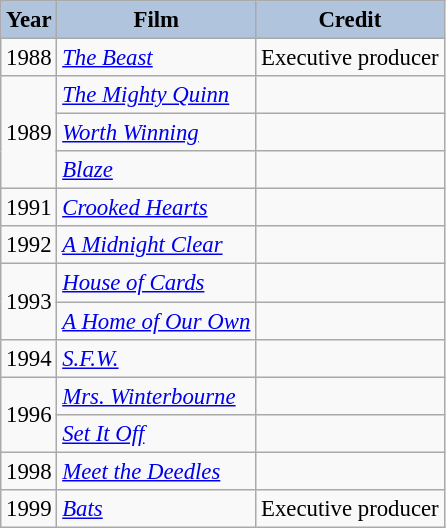<table class="wikitable" style="font-size:95%;">
<tr>
<th style="background:#B0C4DE;">Year</th>
<th style="background:#B0C4DE;">Film</th>
<th style="background:#B0C4DE;">Credit</th>
</tr>
<tr>
<td>1988</td>
<td><em><a href='#'>The Beast</a></em></td>
<td>Executive producer</td>
</tr>
<tr>
<td rowspan=3>1989</td>
<td><em><a href='#'>The Mighty Quinn</a></em></td>
<td></td>
</tr>
<tr>
<td><em><a href='#'>Worth Winning</a></em></td>
<td></td>
</tr>
<tr>
<td><em><a href='#'>Blaze</a></em></td>
<td></td>
</tr>
<tr>
<td>1991</td>
<td><em><a href='#'>Crooked Hearts</a></em></td>
<td></td>
</tr>
<tr>
<td>1992</td>
<td><em><a href='#'>A Midnight Clear</a></em></td>
<td></td>
</tr>
<tr>
<td rowspan=2>1993</td>
<td><em><a href='#'>House of Cards</a></em></td>
<td></td>
</tr>
<tr>
<td><em><a href='#'>A Home of Our Own</a></em></td>
<td></td>
</tr>
<tr>
<td>1994</td>
<td><em><a href='#'>S.F.W.</a></em></td>
<td></td>
</tr>
<tr>
<td rowspan=2>1996</td>
<td><em><a href='#'>Mrs. Winterbourne</a></em></td>
<td></td>
</tr>
<tr>
<td><em><a href='#'>Set It Off</a></em></td>
<td></td>
</tr>
<tr>
<td>1998</td>
<td><em><a href='#'>Meet the Deedles</a></em></td>
<td></td>
</tr>
<tr>
<td>1999</td>
<td><em><a href='#'>Bats</a></em></td>
<td>Executive producer</td>
</tr>
</table>
